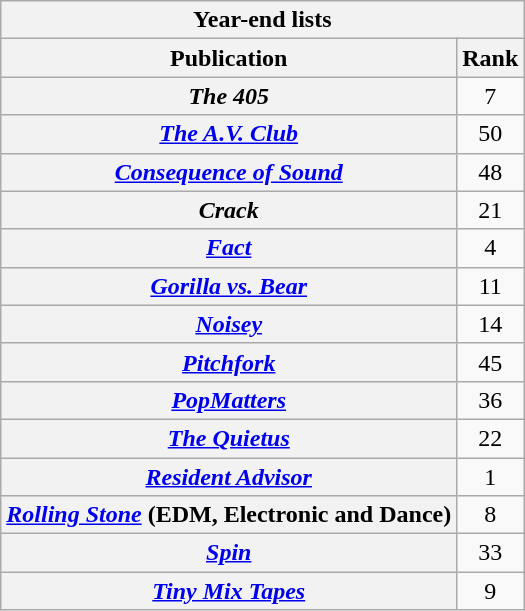<table class="sortable plainrowheaders wikitable">
<tr>
<th colspan=2>Year-end lists</th>
</tr>
<tr>
<th>Publication</th>
<th>Rank</th>
</tr>
<tr>
<th scope="row"><em>The 405</em></th>
<td align=center>7</td>
</tr>
<tr>
<th scope="row"><em><a href='#'>The A.V. Club</a></em></th>
<td align=center>50</td>
</tr>
<tr>
<th scope="row"><em><a href='#'>Consequence of Sound</a></em></th>
<td align=center>48</td>
</tr>
<tr>
<th scope="row"><em>Crack</em></th>
<td align=center>21</td>
</tr>
<tr>
<th scope="row"><em><a href='#'>Fact</a></em></th>
<td align=center>4</td>
</tr>
<tr>
<th scope="row"><em><a href='#'>Gorilla vs. Bear</a></em></th>
<td align=center>11</td>
</tr>
<tr>
<th scope="row"><em><a href='#'>Noisey</a></em></th>
<td align=center>14</td>
</tr>
<tr>
<th scope="row"><em><a href='#'>Pitchfork</a></em></th>
<td align=center>45</td>
</tr>
<tr>
<th scope="row"><em><a href='#'>PopMatters</a></em></th>
<td align=center>36</td>
</tr>
<tr>
<th scope="row"><em><a href='#'>The Quietus</a></em></th>
<td align=center>22</td>
</tr>
<tr>
<th scope="row"><em><a href='#'>Resident Advisor</a></em></th>
<td align=center>1</td>
</tr>
<tr>
<th scope="row"><em><a href='#'>Rolling Stone</a></em> (EDM, Electronic and Dance)</th>
<td align=center>8</td>
</tr>
<tr>
<th scope="row"><em><a href='#'>Spin</a></em></th>
<td align=center>33</td>
</tr>
<tr>
<th scope="row"><em><a href='#'>Tiny Mix Tapes</a></em></th>
<td align=center>9</td>
</tr>
</table>
